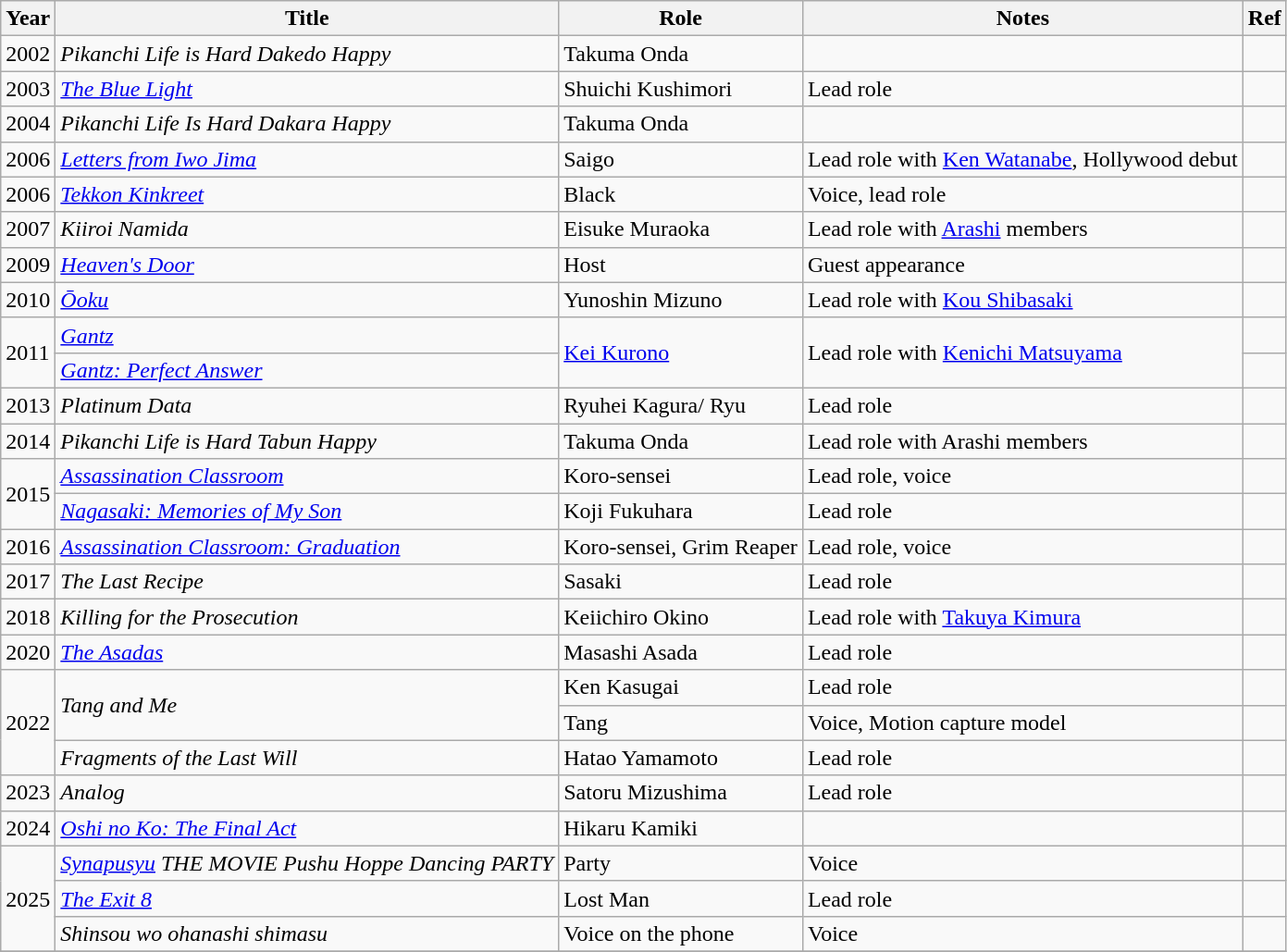<table class="wikitable sortable">
<tr>
<th>Year</th>
<th>Title</th>
<th>Role</th>
<th class="unsortable">Notes</th>
<th class="unsortable">Ref</th>
</tr>
<tr>
<td>2002</td>
<td><em>Pikanchi Life is Hard Dakedo Happy</em></td>
<td>Takuma Onda</td>
<td></td>
<td></td>
</tr>
<tr>
<td>2003</td>
<td><em><a href='#'>The Blue Light</a></em></td>
<td>Shuichi Kushimori</td>
<td>Lead role</td>
<td></td>
</tr>
<tr>
<td>2004</td>
<td><em>Pikanchi Life Is Hard Dakara Happy</em></td>
<td>Takuma Onda</td>
<td></td>
<td></td>
</tr>
<tr>
<td>2006</td>
<td><em><a href='#'>Letters from Iwo Jima</a></em></td>
<td>Saigo</td>
<td>Lead role with <a href='#'>Ken Watanabe</a>, Hollywood debut</td>
<td></td>
</tr>
<tr>
<td>2006</td>
<td><em><a href='#'>Tekkon Kinkreet</a></em></td>
<td>Black</td>
<td>Voice, lead role</td>
<td></td>
</tr>
<tr>
<td>2007</td>
<td><em>Kiiroi Namida</em></td>
<td>Eisuke Muraoka</td>
<td>Lead role with <a href='#'>Arashi</a> members</td>
<td></td>
</tr>
<tr>
<td>2009</td>
<td><em><a href='#'>Heaven's Door</a></em></td>
<td>Host</td>
<td>Guest appearance</td>
<td></td>
</tr>
<tr>
<td>2010</td>
<td><em><a href='#'>Ōoku</a></em></td>
<td>Yunoshin Mizuno</td>
<td>Lead role with <a href='#'>Kou Shibasaki</a></td>
<td></td>
</tr>
<tr>
<td rowspan="2">2011</td>
<td><em><a href='#'>Gantz</a></em></td>
<td rowspan="2"><a href='#'>Kei Kurono</a></td>
<td rowspan="2">Lead role with <a href='#'>Kenichi Matsuyama</a></td>
<td></td>
</tr>
<tr>
<td><em><a href='#'>Gantz: Perfect Answer</a></em></td>
<td></td>
</tr>
<tr>
<td>2013</td>
<td><em>Platinum Data</em></td>
<td>Ryuhei Kagura/ Ryu</td>
<td>Lead role</td>
<td></td>
</tr>
<tr>
<td>2014</td>
<td><em>Pikanchi Life is Hard Tabun Happy</em></td>
<td>Takuma Onda</td>
<td>Lead role with Arashi members</td>
<td></td>
</tr>
<tr>
<td rowspan="2">2015</td>
<td><em><a href='#'>Assassination Classroom</a></em></td>
<td>Koro-sensei</td>
<td>Lead role, voice</td>
<td></td>
</tr>
<tr>
<td><em><a href='#'>Nagasaki: Memories of My Son</a></em></td>
<td>Koji Fukuhara</td>
<td>Lead role</td>
<td></td>
</tr>
<tr>
<td>2016</td>
<td><em><a href='#'>Assassination Classroom: Graduation</a></em></td>
<td>Koro-sensei, Grim Reaper</td>
<td>Lead role, voice</td>
<td></td>
</tr>
<tr>
<td>2017</td>
<td><em>The Last Recipe</em></td>
<td>Sasaki</td>
<td>Lead role</td>
<td></td>
</tr>
<tr>
<td>2018</td>
<td><em>Killing for the Prosecution</em></td>
<td>Keiichiro Okino</td>
<td>Lead role with <a href='#'>Takuya Kimura</a></td>
<td></td>
</tr>
<tr>
<td>2020</td>
<td><em><a href='#'>The Asadas</a></em></td>
<td>Masashi Asada</td>
<td>Lead role</td>
<td></td>
</tr>
<tr>
<td rowspan="3">2022</td>
<td rowspan="2"><em>Tang and Me</em></td>
<td>Ken Kasugai</td>
<td>Lead role</td>
<td></td>
</tr>
<tr>
<td>Tang</td>
<td>Voice, Motion capture model</td>
<td></td>
</tr>
<tr>
<td><em>Fragments of the Last Will</em></td>
<td>Hatao Yamamoto</td>
<td>Lead role</td>
<td></td>
</tr>
<tr>
<td>2023</td>
<td><em>Analog</em></td>
<td>Satoru Mizushima</td>
<td>Lead role</td>
<td></td>
</tr>
<tr>
<td rowspan="1">2024</td>
<td><em><a href='#'>Oshi no Ko: The Final Act</a></em></td>
<td>Hikaru Kamiki</td>
<td></td>
<td></td>
</tr>
<tr>
<td rowspan="3">2025</td>
<td><em><a href='#'>Synapusyu</a> THE MOVIE Pushu Hoppe Dancing PARTY</em></td>
<td>Party</td>
<td>Voice</td>
<td></td>
</tr>
<tr>
<td><em><a href='#'>The Exit 8</a></em></td>
<td>Lost Man</td>
<td>Lead role</td>
<td></td>
</tr>
<tr>
<td><em>Shinsou wo ohanashi shimasu</em></td>
<td>Voice on the phone</td>
<td>Voice</td>
<td></td>
</tr>
<tr>
</tr>
</table>
